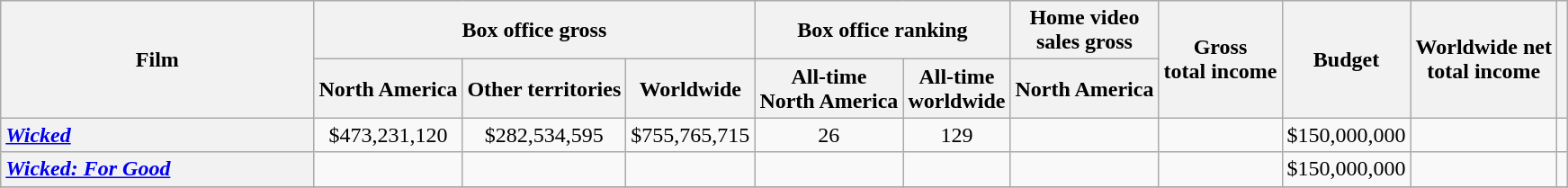<table class="wikitable sortable" style="text-align: center;">
<tr>
<th rowspan="2" style="width:20%">Film</th>
<th colspan="3">Box office gross</th>
<th colspan="2">Box office ranking</th>
<th>Home video<br>sales gross</th>
<th rowspan="2">Gross<br>total income</th>
<th rowspan="2">Budget</th>
<th rowspan="2">Worldwide net<br>total income</th>
<th rowspan="2"></th>
</tr>
<tr>
<th>North America</th>
<th>Other territories</th>
<th>Worldwide</th>
<th>All-time<br>North America</th>
<th>All-time<br>worldwide</th>
<th>North America</th>
</tr>
<tr>
<th style="text-align: left"><em><a href='#'>Wicked</a></em></th>
<td>$473,231,120</td>
<td>$282,534,595</td>
<td>$755,765,715</td>
<td>26</td>
<td>129</td>
<td></td>
<td></td>
<td>$150,000,000</td>
<td></td>
<td></td>
</tr>
<tr>
<th style="text-align: left"><em><a href='#'>Wicked: For Good</a></em></th>
<td></td>
<td></td>
<td></td>
<td></td>
<td></td>
<td></td>
<td></td>
<td>$150,000,000</td>
<td></td>
<td></td>
</tr>
<tr>
</tr>
</table>
